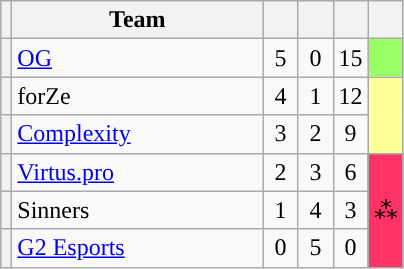<table class="wikitable plainrowheaders" style="text-align:center;">
<tr>
<th scope="col"></th>
<th scope="col" style="width:10em;">Team</th>
<th scope="col" style="width:1em;"></th>
<th scope="col" style="width:1em;"></th>
<th scope="col" style="width:1em;"></th>
<th scope=col class="unsortable"></th>
</tr>
<tr>
<th scope="row"></th>
<td style="text-align: left;"><a href='#'>OG</a></td>
<td>5</td>
<td>0</td>
<td>15</td>
<td style="background:#99FF66;"></td>
</tr>
<tr>
<th scope="row"></th>
<td style="text-align: left;">forZe</td>
<td>4</td>
<td>1</td>
<td>12</td>
<td rowspan="2" style="background:#ff9;"></td>
</tr>
<tr>
<th scope="row"></th>
<td style="text-align: left;"><a href='#'>Complexity</a></td>
<td>3</td>
<td>2</td>
<td>9</td>
</tr>
<tr>
<th scope="row"></th>
<td style="text-align: left;"><a href='#'>Virtus.pro</a></td>
<td>2</td>
<td>3</td>
<td>6</td>
<td rowspan="3" style="background:#FF3366;">⁂</td>
</tr>
<tr>
<th scope="row"></th>
<td style="text-align: left;">Sinners</td>
<td>1</td>
<td>4</td>
<td>3</td>
</tr>
<tr>
<th scope="row"></th>
<td style="text-align: left;"><a href='#'>G2 Esports</a></td>
<td>0</td>
<td>5</td>
<td>0</td>
</tr>
</table>
